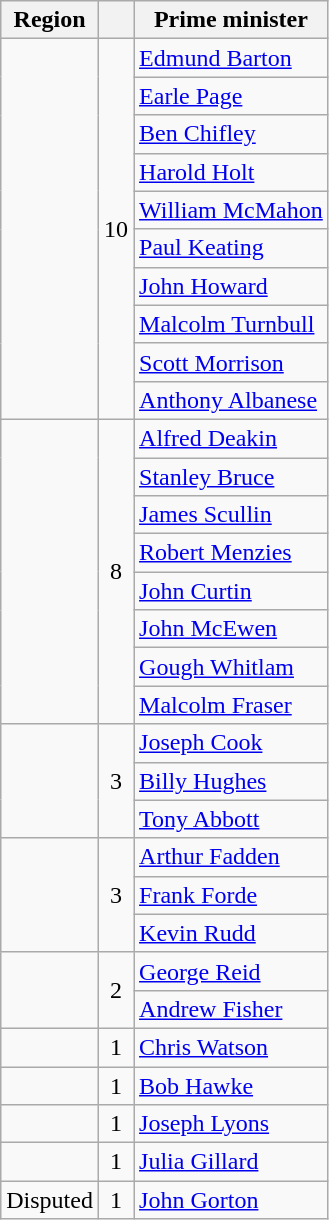<table class="sortable wikitable">
<tr>
<th>Region</th>
<th></th>
<th>Prime minister</th>
</tr>
<tr>
<td rowspan="10"></td>
<td rowspan="10" align="center">10</td>
<td><a href='#'>Edmund Barton</a></td>
</tr>
<tr>
<td><a href='#'>Earle Page</a></td>
</tr>
<tr>
<td><a href='#'>Ben Chifley</a></td>
</tr>
<tr>
<td><a href='#'>Harold Holt</a></td>
</tr>
<tr>
<td><a href='#'>William McMahon</a></td>
</tr>
<tr>
<td><a href='#'>Paul Keating</a></td>
</tr>
<tr>
<td><a href='#'>John Howard</a></td>
</tr>
<tr>
<td><a href='#'>Malcolm Turnbull</a></td>
</tr>
<tr>
<td><a href='#'>Scott Morrison</a></td>
</tr>
<tr>
<td><a href='#'>Anthony Albanese</a></td>
</tr>
<tr>
<td rowspan="8"></td>
<td rowspan="8" align="center">8</td>
<td><a href='#'>Alfred Deakin</a></td>
</tr>
<tr>
<td><a href='#'>Stanley Bruce</a></td>
</tr>
<tr>
<td><a href='#'>James Scullin</a></td>
</tr>
<tr>
<td><a href='#'>Robert Menzies</a></td>
</tr>
<tr>
<td><a href='#'>John Curtin</a></td>
</tr>
<tr>
<td><a href='#'>John McEwen</a></td>
</tr>
<tr>
<td><a href='#'>Gough Whitlam</a></td>
</tr>
<tr>
<td><a href='#'>Malcolm Fraser</a></td>
</tr>
<tr>
<td rowspan="3"></td>
<td rowspan="3" align="center">3</td>
<td><a href='#'>Joseph Cook</a></td>
</tr>
<tr>
<td><a href='#'>Billy Hughes</a></td>
</tr>
<tr>
<td><a href='#'>Tony Abbott</a></td>
</tr>
<tr>
<td rowspan="3"></td>
<td rowspan="3" align="center">3</td>
<td><a href='#'>Arthur Fadden</a></td>
</tr>
<tr>
<td><a href='#'>Frank Forde</a></td>
</tr>
<tr>
<td><a href='#'>Kevin Rudd</a></td>
</tr>
<tr>
<td rowspan="2"></td>
<td rowspan="2" align="center">2</td>
<td><a href='#'>George Reid</a></td>
</tr>
<tr>
<td><a href='#'>Andrew Fisher</a></td>
</tr>
<tr>
<td rowspan="1"></td>
<td rowspan="1" align="center">1</td>
<td><a href='#'>Chris Watson</a></td>
</tr>
<tr>
<td rowspan="1"></td>
<td rowspan="1" align="center">1</td>
<td><a href='#'>Bob Hawke</a></td>
</tr>
<tr>
<td rowspan="1"></td>
<td rowspan="1" align="center">1</td>
<td><a href='#'>Joseph Lyons</a></td>
</tr>
<tr>
<td rowspan="1"></td>
<td rowspan="1" align="center">1</td>
<td><a href='#'>Julia Gillard</a></td>
</tr>
<tr>
<td rowspan="1">Disputed</td>
<td rowspan="1" align="center">1</td>
<td><a href='#'>John Gorton</a></td>
</tr>
</table>
